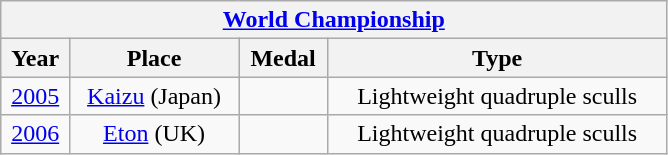<table class="wikitable center col2izq" style="text-align:center;width:445px;">
<tr>
<th colspan="4"><a href='#'>World Championship</a></th>
</tr>
<tr>
<th>Year</th>
<th>Place</th>
<th>Medal</th>
<th>Type</th>
</tr>
<tr>
<td><a href='#'>2005</a></td>
<td><a href='#'>Kaizu</a> (Japan)</td>
<td></td>
<td>Lightweight quadruple sculls</td>
</tr>
<tr>
<td><a href='#'>2006</a></td>
<td><a href='#'>Eton</a> (UK)</td>
<td></td>
<td>Lightweight quadruple sculls</td>
</tr>
</table>
